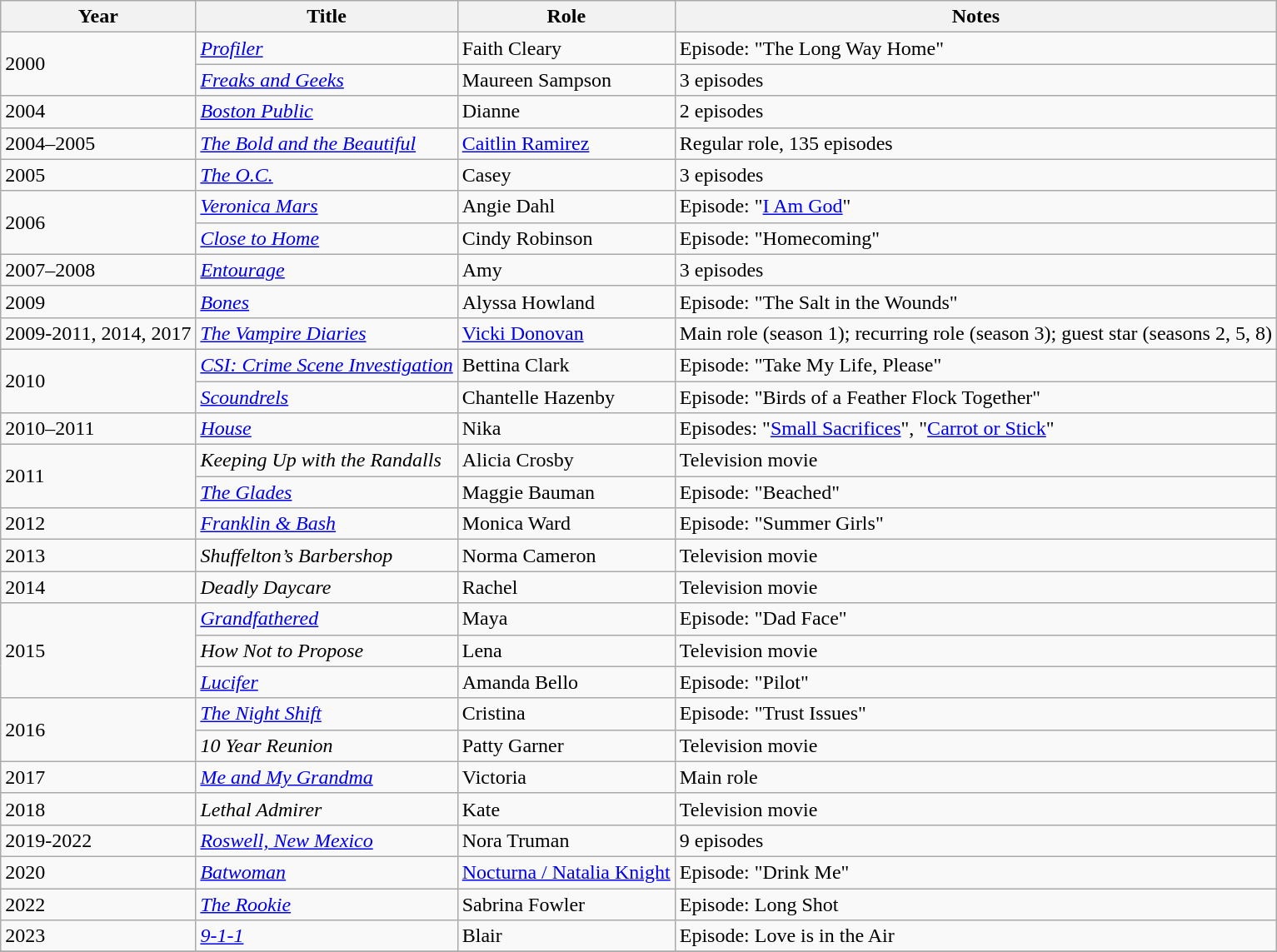<table class="wikitable sortable">
<tr>
<th>Year</th>
<th>Title</th>
<th>Role</th>
<th class="unsortable">Notes</th>
</tr>
<tr>
<td rowspan="2">2000</td>
<td><em><a href='#'>Profiler</a></em></td>
<td>Faith Cleary</td>
<td>Episode: "The Long Way Home"</td>
</tr>
<tr>
<td><em><a href='#'>Freaks and Geeks</a></em></td>
<td>Maureen Sampson</td>
<td>3 episodes</td>
</tr>
<tr>
<td>2004</td>
<td><em><a href='#'>Boston Public</a></em></td>
<td>Dianne</td>
<td>2 episodes</td>
</tr>
<tr>
<td>2004–2005</td>
<td><em><a href='#'>The Bold and the Beautiful</a></em></td>
<td><a href='#'>Caitlin Ramirez</a></td>
<td>Regular role, 135 episodes</td>
</tr>
<tr>
<td>2005</td>
<td><em><a href='#'>The O.C.</a></em></td>
<td>Casey</td>
<td>3 episodes</td>
</tr>
<tr>
<td rowspan="2">2006</td>
<td><em><a href='#'>Veronica Mars</a></em></td>
<td>Angie Dahl</td>
<td>Episode: "<a href='#'>I Am God</a>"</td>
</tr>
<tr>
<td><em><a href='#'>Close to Home</a></em></td>
<td>Cindy Robinson</td>
<td>Episode: "Homecoming"</td>
</tr>
<tr>
<td>2007–2008</td>
<td><em><a href='#'>Entourage</a></em></td>
<td>Amy</td>
<td>3 episodes</td>
</tr>
<tr>
<td>2009</td>
<td><em><a href='#'>Bones</a></em></td>
<td>Alyssa Howland</td>
<td>Episode: "The Salt in the Wounds"</td>
</tr>
<tr>
<td>2009-2011, 2014, 2017</td>
<td><em><a href='#'>The Vampire Diaries</a></em></td>
<td><a href='#'>Vicki Donovan</a></td>
<td>Main role (season 1); recurring role (season 3); guest star (seasons 2, 5, 8)</td>
</tr>
<tr>
<td rowspan="2">2010</td>
<td><em><a href='#'>CSI: Crime Scene Investigation</a></em></td>
<td>Bettina Clark</td>
<td>Episode: "Take My Life, Please"</td>
</tr>
<tr>
<td><em><a href='#'>Scoundrels</a></em></td>
<td>Chantelle Hazenby</td>
<td>Episode: "Birds of a Feather Flock Together"</td>
</tr>
<tr>
<td>2010–2011</td>
<td><em><a href='#'>House</a></em></td>
<td>Nika</td>
<td>Episodes: "<a href='#'>Small Sacrifices</a>", "<a href='#'>Carrot or Stick</a>"</td>
</tr>
<tr>
<td rowspan="2">2011</td>
<td><em>Keeping Up with the Randalls</em></td>
<td>Alicia Crosby</td>
<td>Television movie</td>
</tr>
<tr>
<td><em><a href='#'>The Glades</a></em></td>
<td>Maggie Bauman</td>
<td>Episode: "Beached"</td>
</tr>
<tr>
<td>2012</td>
<td><em><a href='#'>Franklin & Bash</a></em></td>
<td>Monica Ward</td>
<td>Episode: "Summer Girls"</td>
</tr>
<tr>
<td>2013</td>
<td><em>Shuffelton’s Barbershop</em></td>
<td>Norma Cameron</td>
<td>Television movie</td>
</tr>
<tr>
<td>2014</td>
<td><em>Deadly Daycare</em></td>
<td>Rachel</td>
<td>Television movie</td>
</tr>
<tr>
<td rowspan="3">2015</td>
<td><em><a href='#'>Grandfathered</a></em></td>
<td>Maya</td>
<td>Episode: "Dad Face"</td>
</tr>
<tr>
<td><em>How Not to Propose</em></td>
<td>Lena</td>
<td>Television movie</td>
</tr>
<tr>
<td><em><a href='#'>Lucifer</a></em></td>
<td>Amanda Bello</td>
<td>Episode: "Pilot"</td>
</tr>
<tr>
<td rowspan="2">2016</td>
<td><em><a href='#'>The Night Shift</a></em></td>
<td>Cristina</td>
<td>Episode: "Trust Issues"</td>
</tr>
<tr>
<td><em>10 Year Reunion</em></td>
<td>Patty Garner</td>
<td>Television movie</td>
</tr>
<tr>
<td>2017</td>
<td><em><a href='#'>Me and My Grandma</a></em></td>
<td>Victoria</td>
<td>Main role</td>
</tr>
<tr>
<td>2018</td>
<td><em>Lethal Admirer</em></td>
<td>Kate</td>
<td>Television movie</td>
</tr>
<tr>
<td>2019-2022</td>
<td><em><a href='#'>Roswell, New Mexico</a></em></td>
<td>Nora Truman</td>
<td>9 episodes</td>
</tr>
<tr>
<td>2020</td>
<td><em><a href='#'>Batwoman</a></em></td>
<td><a href='#'>Nocturna / Natalia Knight</a></td>
<td>Episode: "Drink Me"</td>
</tr>
<tr>
<td>2022</td>
<td><em><a href='#'>The Rookie</a></em></td>
<td>Sabrina Fowler</td>
<td>Episode: Long Shot</td>
</tr>
<tr>
<td>2023</td>
<td><em><a href='#'> 9-1-1</a></em></td>
<td>Blair</td>
<td>Episode: Love is in the Air</td>
</tr>
<tr>
</tr>
</table>
